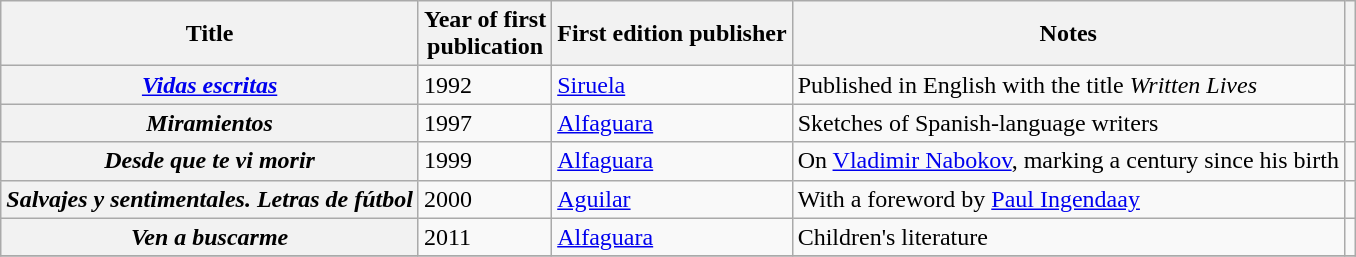<table class="wikitable plainrowheaders sortable" style="margin-right: 0;">
<tr>
<th scope="col">Title</th>
<th scope="col">Year of first<br>publication</th>
<th scope="col">First edition publisher</th>
<th scope="col" class="unsortable">Notes</th>
<th scope="col" class="unsortable"></th>
</tr>
<tr>
<th scope="row"><em><a href='#'>Vidas escritas</a></em></th>
<td>1992</td>
<td><a href='#'>Siruela</a></td>
<td>Published in English with the title <em>Written Lives</em></td>
<td></td>
</tr>
<tr>
<th scope="row"><em>Miramientos</em></th>
<td>1997</td>
<td><a href='#'>Alfaguara</a></td>
<td>Sketches of Spanish-language writers</td>
<td></td>
</tr>
<tr>
<th scope="row"><em>Desde que te vi morir</em></th>
<td>1999</td>
<td><a href='#'>Alfaguara</a></td>
<td>On <a href='#'>Vladimir Nabokov</a>, marking a century since his birth</td>
<td></td>
</tr>
<tr>
<th scope="row"><em>Salvajes y sentimentales. Letras de fútbol</em></th>
<td>2000</td>
<td><a href='#'>Aguilar</a></td>
<td>With a foreword by <a href='#'>Paul Ingendaay</a></td>
<td></td>
</tr>
<tr>
<th scope="row"><em>Ven a buscarme</em></th>
<td>2011</td>
<td><a href='#'>Alfaguara</a></td>
<td>Children's literature</td>
<td></td>
</tr>
<tr>
</tr>
</table>
